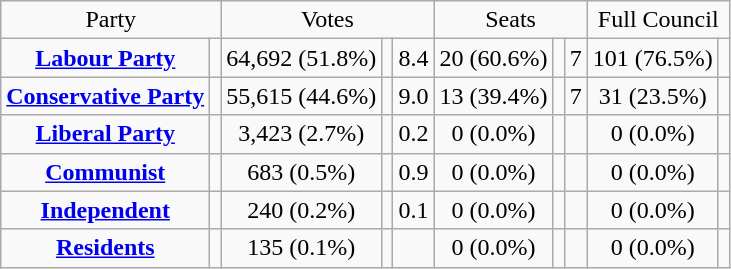<table class=wikitable style="text-align:center;">
<tr>
<td colspan=2>Party</td>
<td colspan=3>Votes</td>
<td colspan=3>Seats</td>
<td colspan=3>Full Council</td>
</tr>
<tr>
<td><strong><a href='#'>Labour Party</a></strong></td>
<td></td>
<td>64,692 (51.8%)</td>
<td></td>
<td> 8.4</td>
<td>20 (60.6%)</td>
<td></td>
<td> 7</td>
<td>101 (76.5%)</td>
<td></td>
</tr>
<tr>
<td><strong><a href='#'>Conservative Party</a></strong></td>
<td></td>
<td>55,615 (44.6%)</td>
<td></td>
<td> 9.0</td>
<td>13 (39.4%)</td>
<td></td>
<td> 7</td>
<td>31 (23.5%)</td>
<td></td>
</tr>
<tr>
<td><strong><a href='#'>Liberal Party</a></strong></td>
<td></td>
<td>3,423 (2.7%)</td>
<td></td>
<td> 0.2</td>
<td>0 (0.0%)</td>
<td></td>
<td></td>
<td>0 (0.0%)</td>
<td></td>
</tr>
<tr>
<td><strong><a href='#'>Communist</a></strong></td>
<td></td>
<td>683 (0.5%)</td>
<td></td>
<td> 0.9</td>
<td>0 (0.0%)</td>
<td></td>
<td></td>
<td>0 (0.0%)</td>
<td></td>
</tr>
<tr>
<td><strong><a href='#'>Independent</a></strong></td>
<td></td>
<td>240 (0.2%)</td>
<td></td>
<td> 0.1</td>
<td>0 (0.0%)</td>
<td></td>
<td></td>
<td>0 (0.0%)</td>
<td></td>
</tr>
<tr>
<td><strong><a href='#'>Residents</a></strong></td>
<td></td>
<td>135 (0.1%)</td>
<td></td>
<td></td>
<td>0 (0.0%)</td>
<td></td>
<td></td>
<td>0 (0.0%)</td>
<td></td>
</tr>
</table>
